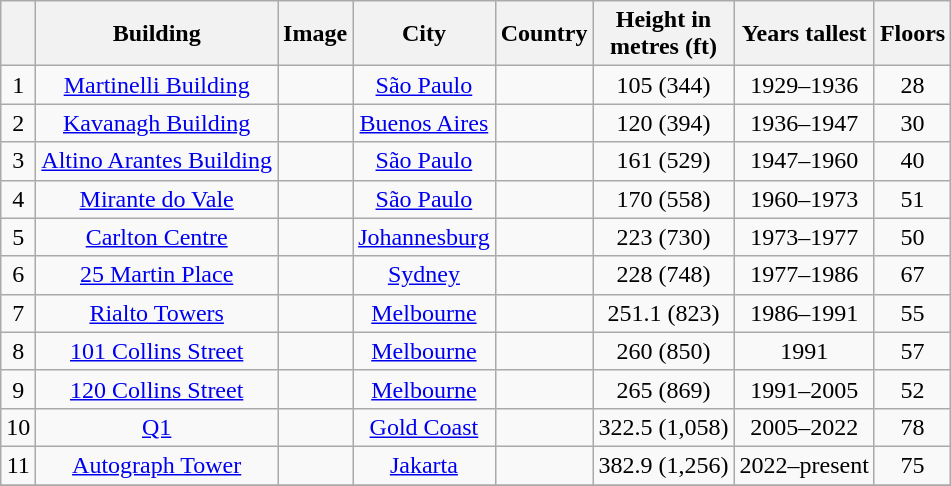<table class="wikitable sortable" style="text-align:center">
<tr>
<th></th>
<th>Building</th>
<th class=unsortable>Image</th>
<th>City</th>
<th>Country</th>
<th>Height in<br>metres (ft)</th>
<th>Years tallest</th>
<th>Floors</th>
</tr>
<tr>
<td>1</td>
<td><a href='#'>Martinelli Building</a></td>
<td></td>
<td><a href='#'>São Paulo</a></td>
<td align="left"></td>
<td>105 (344)</td>
<td>1929–1936</td>
<td>28</td>
</tr>
<tr>
<td>2</td>
<td><a href='#'>Kavanagh Building</a></td>
<td></td>
<td><a href='#'>Buenos Aires</a></td>
<td align="left"></td>
<td>120 (394)</td>
<td>1936–1947</td>
<td>30</td>
</tr>
<tr>
<td>3</td>
<td><a href='#'>Altino Arantes Building</a></td>
<td></td>
<td><a href='#'>São Paulo</a></td>
<td align="left"></td>
<td>161 (529)</td>
<td>1947–1960</td>
<td>40</td>
</tr>
<tr>
<td>4</td>
<td><a href='#'>Mirante do Vale</a></td>
<td></td>
<td><a href='#'>São Paulo</a></td>
<td align="left"></td>
<td>170 (558)</td>
<td>1960–1973</td>
<td>51</td>
</tr>
<tr>
<td>5</td>
<td><a href='#'>Carlton Centre</a></td>
<td></td>
<td><a href='#'>Johannesburg</a></td>
<td align="left"></td>
<td>223 (730)</td>
<td>1973–1977</td>
<td>50</td>
</tr>
<tr>
<td>6</td>
<td><a href='#'>25 Martin Place</a></td>
<td></td>
<td><a href='#'>Sydney</a></td>
<td align="left"></td>
<td>228 (748)</td>
<td>1977–1986</td>
<td>67</td>
</tr>
<tr>
<td>7</td>
<td><a href='#'>Rialto Towers</a></td>
<td></td>
<td><a href='#'>Melbourne</a></td>
<td align="left"></td>
<td>251.1 (823)</td>
<td>1986–1991</td>
<td>55</td>
</tr>
<tr>
<td>8</td>
<td><a href='#'>101 Collins Street</a></td>
<td></td>
<td><a href='#'>Melbourne</a></td>
<td align="left"></td>
<td>260 (850)</td>
<td>1991</td>
<td>57</td>
</tr>
<tr>
<td>9</td>
<td><a href='#'>120 Collins Street</a></td>
<td></td>
<td><a href='#'>Melbourne</a></td>
<td align="left"></td>
<td>265 (869)</td>
<td>1991–2005</td>
<td>52</td>
</tr>
<tr>
<td>10</td>
<td><a href='#'>Q1</a></td>
<td></td>
<td><a href='#'>Gold Coast</a></td>
<td align="left"></td>
<td>322.5 (1,058)</td>
<td>2005–2022</td>
<td>78</td>
</tr>
<tr>
<td>11</td>
<td><a href='#'>Autograph Tower</a></td>
<td></td>
<td><a href='#'>Jakarta</a></td>
<td align="left"></td>
<td>382.9 (1,256)</td>
<td>2022–present</td>
<td>75</td>
</tr>
<tr>
</tr>
</table>
